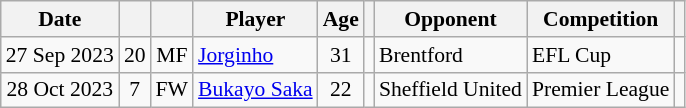<table class="wikitable" style="text-align:center; font-size:90%;">
<tr>
<th>Date</th>
<th></th>
<th></th>
<th>Player</th>
<th>Age</th>
<th></th>
<th>Opponent</th>
<th>Competition</th>
<th></th>
</tr>
<tr>
<td>27 Sep 2023</td>
<td>20</td>
<td>MF</td>
<td style="text-align:left;"> <a href='#'>Jorginho</a></td>
<td>31</td>
<td></td>
<td style="text-align:left;">Brentford</td>
<td style="text-align:left;">EFL Cup</td>
<td></td>
</tr>
<tr>
<td>28 Oct 2023</td>
<td>7</td>
<td>FW</td>
<td style="text-align:left;"> <a href='#'>Bukayo Saka</a></td>
<td>22</td>
<td></td>
<td style="text-align:left;">Sheffield United</td>
<td style="text-align:left;">Premier League</td>
<td></td>
</tr>
</table>
